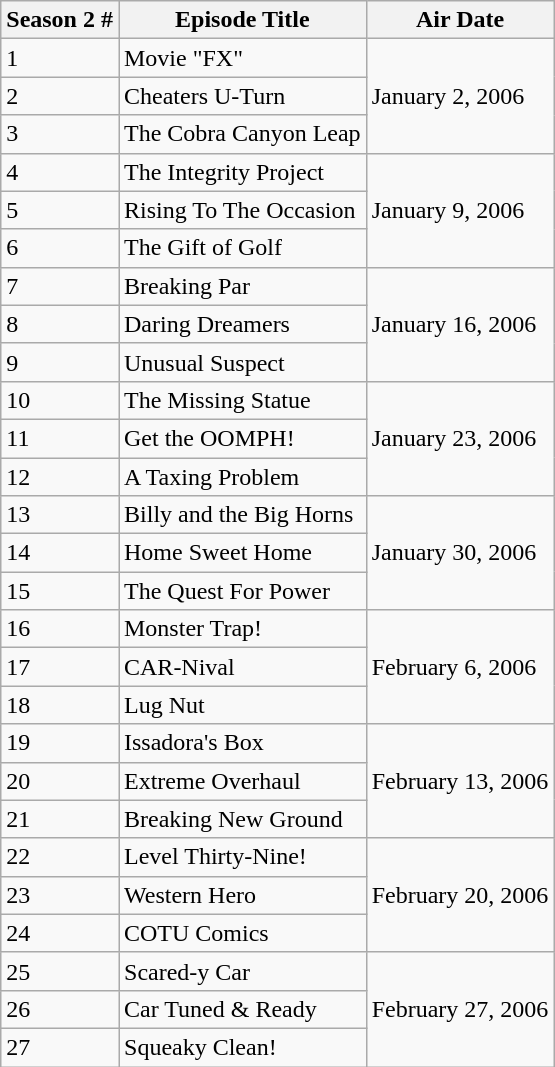<table class="wikitable">
<tr>
<th>Season 2 #</th>
<th>Episode Title</th>
<th>Air Date</th>
</tr>
<tr>
<td>1</td>
<td>Movie "FX"</td>
<td rowspan="3">January 2, 2006</td>
</tr>
<tr>
<td>2</td>
<td>Cheaters U-Turn</td>
</tr>
<tr>
<td>3</td>
<td>The Cobra Canyon Leap</td>
</tr>
<tr>
<td>4</td>
<td>The Integrity Project</td>
<td rowspan="3">January 9, 2006</td>
</tr>
<tr>
<td>5</td>
<td>Rising To The Occasion</td>
</tr>
<tr>
<td>6</td>
<td>The Gift of Golf</td>
</tr>
<tr>
<td>7</td>
<td>Breaking Par</td>
<td rowspan="3">January 16, 2006</td>
</tr>
<tr>
<td>8</td>
<td>Daring Dreamers</td>
</tr>
<tr>
<td>9</td>
<td>Unusual Suspect</td>
</tr>
<tr>
<td>10</td>
<td>The Missing Statue</td>
<td rowspan="3">January 23, 2006</td>
</tr>
<tr>
<td>11</td>
<td>Get the OOMPH!</td>
</tr>
<tr>
<td>12</td>
<td>A Taxing Problem</td>
</tr>
<tr>
<td>13</td>
<td>Billy and the Big Horns</td>
<td rowspan="3">January 30, 2006</td>
</tr>
<tr>
<td>14</td>
<td>Home Sweet Home</td>
</tr>
<tr>
<td>15</td>
<td>The Quest For Power</td>
</tr>
<tr>
<td>16</td>
<td>Monster Trap!</td>
<td rowspan="3">February 6, 2006</td>
</tr>
<tr>
<td>17</td>
<td>CAR-Nival</td>
</tr>
<tr>
<td>18</td>
<td>Lug Nut</td>
</tr>
<tr>
<td>19</td>
<td>Issadora's Box</td>
<td rowspan="3">February 13, 2006</td>
</tr>
<tr>
<td>20</td>
<td>Extreme Overhaul</td>
</tr>
<tr>
<td>21</td>
<td>Breaking New Ground</td>
</tr>
<tr>
<td>22</td>
<td>Level Thirty-Nine!</td>
<td rowspan="3">February 20, 2006</td>
</tr>
<tr>
<td>23</td>
<td>Western Hero</td>
</tr>
<tr>
<td>24</td>
<td>COTU Comics</td>
</tr>
<tr>
<td>25</td>
<td>Scared-y Car</td>
<td rowspan="3">February 27, 2006</td>
</tr>
<tr>
<td>26</td>
<td>Car Tuned & Ready</td>
</tr>
<tr>
<td>27</td>
<td>Squeaky Clean!</td>
</tr>
</table>
